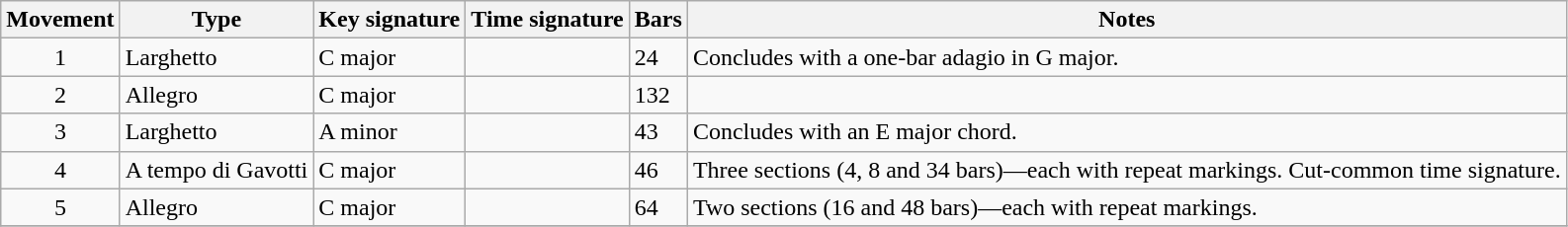<table class="wikitable">
<tr>
<th bgcolor=ececec>Movement</th>
<th bgcolor=ececec>Type</th>
<th bgcolor=ececec>Key signature</th>
<th bgcolor=ececec>Time signature</th>
<th bgcolor=ececec>Bars</th>
<th bgcolor=ececec>Notes</th>
</tr>
<tr>
<td align=center>1</td>
<td>Larghetto</td>
<td>C major</td>
<td></td>
<td>24</td>
<td>Concludes with a one-bar adagio in G major.</td>
</tr>
<tr>
<td align=center>2</td>
<td>Allegro</td>
<td>C major</td>
<td></td>
<td>132</td>
<td></td>
</tr>
<tr>
<td align=center>3</td>
<td>Larghetto</td>
<td>A minor</td>
<td></td>
<td>43</td>
<td>Concludes with an E major chord.</td>
</tr>
<tr>
<td align=center>4</td>
<td>A tempo di Gavotti</td>
<td>C major</td>
<td></td>
<td>46</td>
<td>Three sections (4, 8 and 34 bars)—each with repeat markings. Cut-common time signature.</td>
</tr>
<tr>
<td align=center>5</td>
<td>Allegro</td>
<td>C major</td>
<td></td>
<td>64</td>
<td>Two sections (16 and 48 bars)—each with repeat markings.</td>
</tr>
<tr>
</tr>
</table>
